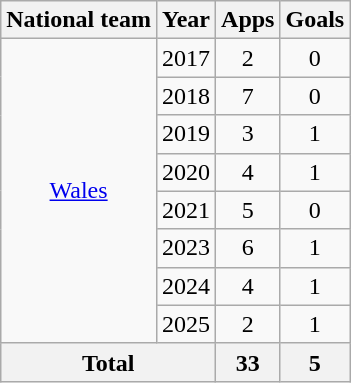<table class=wikitable style=text-align:center>
<tr>
<th>National team</th>
<th>Year</th>
<th>Apps</th>
<th>Goals</th>
</tr>
<tr>
<td rowspan="8"><a href='#'>Wales</a></td>
<td>2017</td>
<td>2</td>
<td>0</td>
</tr>
<tr>
<td>2018</td>
<td>7</td>
<td>0</td>
</tr>
<tr>
<td>2019</td>
<td>3</td>
<td>1</td>
</tr>
<tr>
<td>2020</td>
<td>4</td>
<td>1</td>
</tr>
<tr>
<td>2021</td>
<td>5</td>
<td>0</td>
</tr>
<tr>
<td>2023</td>
<td>6</td>
<td>1</td>
</tr>
<tr>
<td>2024</td>
<td>4</td>
<td>1</td>
</tr>
<tr>
<td>2025</td>
<td>2</td>
<td>1</td>
</tr>
<tr>
<th colspan="2">Total</th>
<th>33</th>
<th>5</th>
</tr>
</table>
